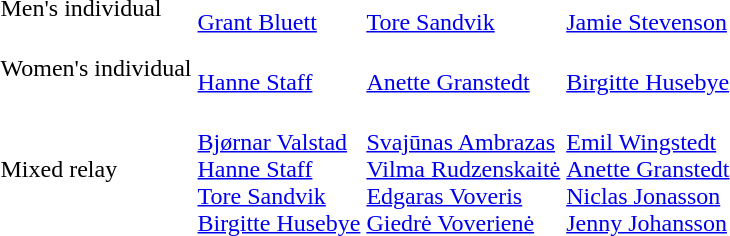<table>
<tr>
<td>Men's individual<br></td>
<td><br><a href='#'>Grant Bluett</a></td>
<td><br><a href='#'>Tore Sandvik</a></td>
<td><br><a href='#'>Jamie Stevenson</a></td>
</tr>
<tr>
<td>Women's individual<br></td>
<td><br><a href='#'>Hanne Staff</a></td>
<td><br><a href='#'>Anette Granstedt</a></td>
<td><br><a href='#'>Birgitte Husebye</a></td>
</tr>
<tr>
<td>Mixed relay<br></td>
<td><br><a href='#'>Bjørnar Valstad</a><br><a href='#'>Hanne Staff</a><br><a href='#'>Tore Sandvik</a><br><a href='#'>Birgitte Husebye</a></td>
<td><br><a href='#'>Svajūnas Ambrazas</a><br><a href='#'>Vilma Rudzenskaitė</a><br><a href='#'>Edgaras Voveris</a><br><a href='#'>Giedrė Voverienė</a></td>
<td><br><a href='#'>Emil Wingstedt</a><br><a href='#'>Anette Granstedt</a><br><a href='#'>Niclas Jonasson</a><br><a href='#'>Jenny Johansson</a></td>
</tr>
</table>
